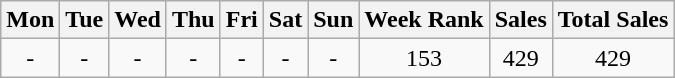<table class="wikitable">
<tr>
<th>Mon</th>
<th>Tue</th>
<th>Wed</th>
<th>Thu</th>
<th>Fri</th>
<th>Sat</th>
<th>Sun</th>
<th>Week Rank</th>
<th>Sales</th>
<th>Total Sales</th>
</tr>
<tr align="center">
<td>-</td>
<td>-</td>
<td>-</td>
<td>-</td>
<td>-</td>
<td>-</td>
<td>-</td>
<td>153</td>
<td>429</td>
<td>429</td>
</tr>
</table>
